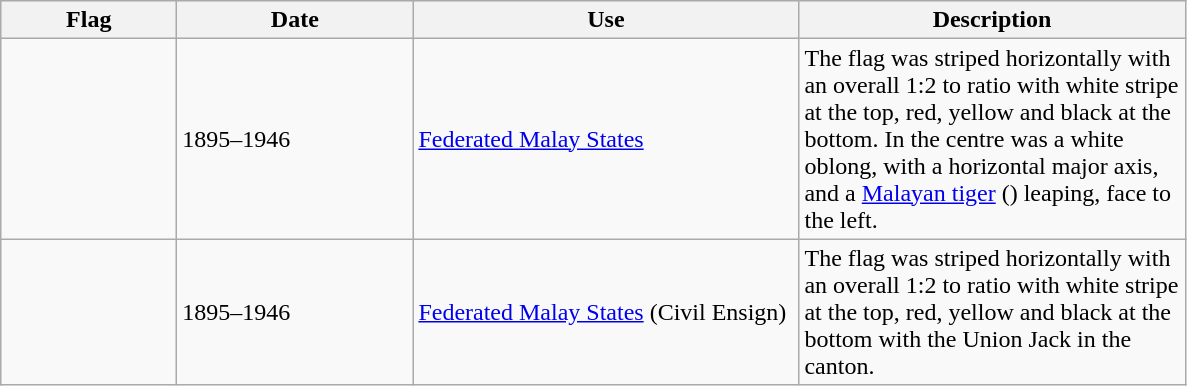<table class="wikitable">
<tr style="background:#efefef;">
<th style="width:110px;">Flag</th>
<th style="width:150px;">Date</th>
<th style="width:250px;">Use</th>
<th style="width:250px;">Description</th>
</tr>
<tr>
<td></td>
<td>1895–1946</td>
<td><a href='#'>Federated Malay States</a></td>
<td>The flag was striped horizontally with an overall 1:2 to ratio with white stripe at the top, red, yellow and black at the bottom. In the centre was a white oblong, with a horizontal major axis, and a <a href='#'>Malayan tiger</a> () leaping, face to the left.</td>
</tr>
<tr>
<td></td>
<td>1895–1946</td>
<td><a href='#'>Federated Malay States</a> (Civil Ensign)</td>
<td>The flag was striped horizontally with an overall 1:2 to ratio with white stripe at the top, red, yellow and black at the bottom with the Union Jack in the canton.</td>
</tr>
</table>
